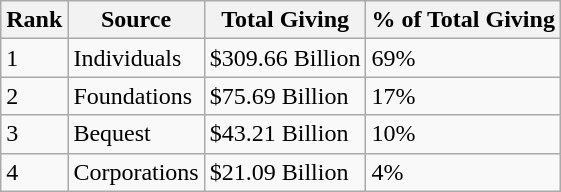<table class="wikitable">
<tr>
<th>Rank</th>
<th>Source</th>
<th>Total Giving</th>
<th>% of Total Giving</th>
</tr>
<tr>
<td>1</td>
<td>Individuals</td>
<td>$309.66 Billion</td>
<td>69%</td>
</tr>
<tr>
<td>2</td>
<td>Foundations</td>
<td>$75.69 Billion</td>
<td>17%</td>
</tr>
<tr>
<td>3</td>
<td>Bequest</td>
<td>$43.21 Billion</td>
<td>10%</td>
</tr>
<tr>
<td>4</td>
<td>Corporations</td>
<td>$21.09 Billion</td>
<td>4%</td>
</tr>
</table>
